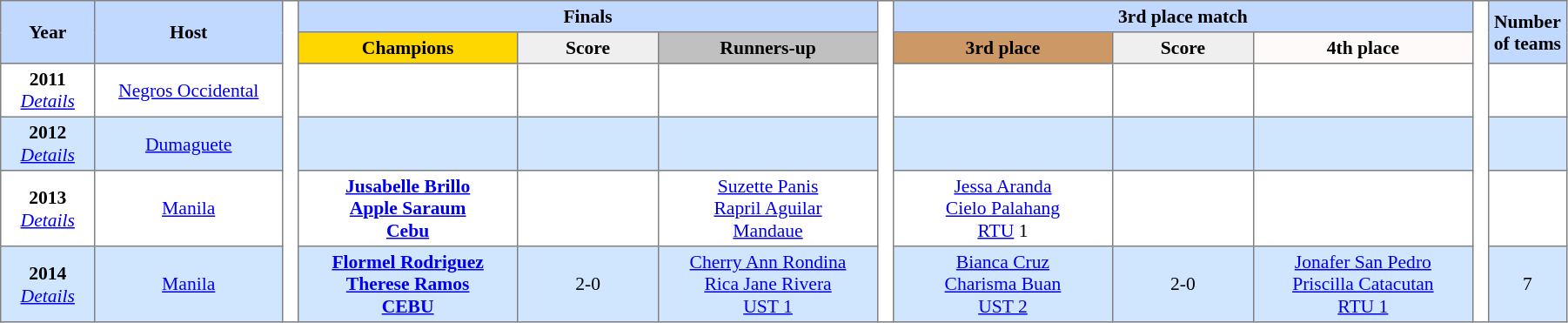<table border=1 style="border-collapse: collapse; font-size:90%; text-align: center" cellpadding=3 cellspacing=0 width=95%>
<tr bgcolor=#c1d8ff>
<th rowspan=2 width=6%>Year</th>
<th rowspan=2 width=12%>Host</th>
<th width=1% rowspan=12 bgcolor=#ffffff></th>
<th colspan=3>Finals</th>
<th width=1% rowspan=12 bgcolor=#ffffff></th>
<th colspan=3>3rd place match</th>
<th width=1% rowspan=12 bgcolor=#ffffff></th>
<th rowspan=2 width=5%>Number of teams</th>
</tr>
<tr bgcolor=#efefef>
<th width=14% bgcolor=#ffd700>Champions</th>
<th width=9%>Score</th>
<th width=14% bgcolor=#c0c0c0>Runners-up</th>
<th width=14% bgcolor=#cc9966>3rd place</th>
<th width=9%>Score</th>
<th width=14% bgcolor=#fffafa>4th place</th>
</tr>
<tr>
<td><strong>2011</strong><br><em><a href='#'>Details</a></em></td>
<td><a href='#'>Negros Occidental</a></td>
<td></td>
<td></td>
<td></td>
<td></td>
<td></td>
<td></td>
<td></td>
</tr>
<tr bgcolor=#d0e6ff>
<td><strong>2012</strong><br><em><a href='#'>Details</a></em></td>
<td><a href='#'>Dumaguete</a></td>
<td></td>
<td></td>
<td></td>
<td></td>
<td></td>
<td></td>
<td></td>
</tr>
<tr>
<td><strong>2013</strong><br><em><a href='#'>Details</a></em></td>
<td><a href='#'>Manila</a></td>
<td><strong><a href='#'>Jusabelle Brillo</a><br><a href='#'>Apple Saraum</a></strong><br><strong><a href='#'>Cebu</a></strong></td>
<td></td>
<td><a href='#'>Suzette Panis</a><br><a href='#'>Rapril Aguilar</a><br><a href='#'>Mandaue</a></td>
<td><a href='#'>Jessa Aranda</a><br><a href='#'>Cielo Palahang</a><br><a href='#'>RTU</a> 1</td>
<td></td>
<td></td>
<td></td>
</tr>
<tr bgcolor=#d0e6ff>
<td><strong>2014</strong><br><em><a href='#'>Details</a></em></td>
<td><a href='#'>Manila</a></td>
<td><strong><a href='#'>Flormel Rodriguez</a></strong><br><strong><a href='#'>Therese Ramos</a></strong><br><strong><a href='#'>CEBU</a></strong></td>
<td>2-0</td>
<td><a href='#'>Cherry Ann Rondina</a><br><a href='#'>Rica Jane Rivera</a><br><a href='#'>UST 1</a></td>
<td><a href='#'>Bianca Cruz</a><br><a href='#'>Charisma Buan</a><br><a href='#'>UST 2</a></td>
<td>2-0</td>
<td><a href='#'>Jonafer San Pedro</a><br><a href='#'>Priscilla Catacutan</a><br><a href='#'>RTU 1</a></td>
<td>7</td>
</tr>
</table>
